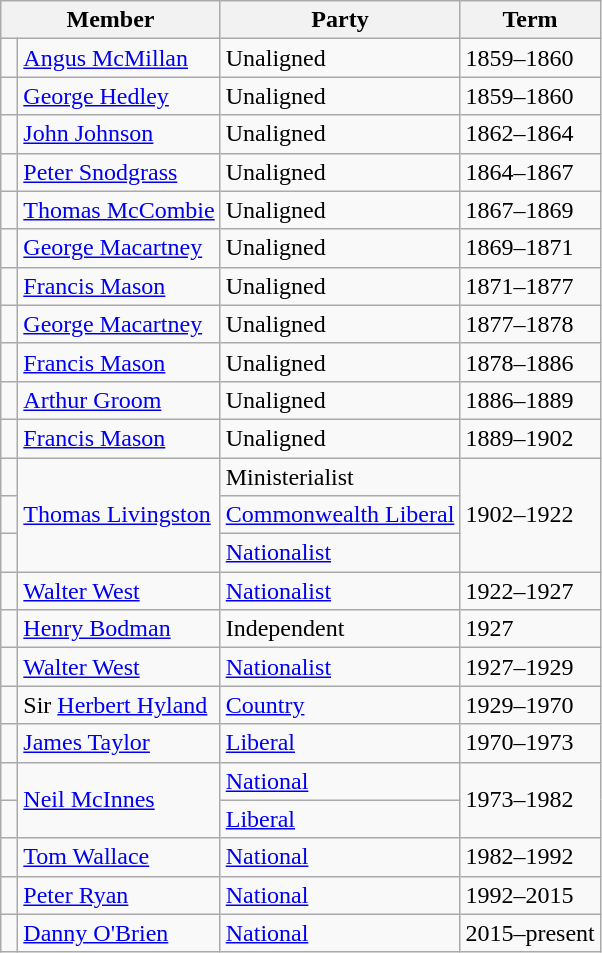<table class="wikitable">
<tr>
<th colspan="2">Member</th>
<th>Party</th>
<th>Term</th>
</tr>
<tr>
<td> </td>
<td><a href='#'>Angus McMillan</a></td>
<td>Unaligned</td>
<td>1859–1860</td>
</tr>
<tr>
<td> </td>
<td><a href='#'>George Hedley</a></td>
<td>Unaligned</td>
<td>1859–1860</td>
</tr>
<tr>
<td> </td>
<td><a href='#'>John Johnson</a></td>
<td>Unaligned</td>
<td>1862–1864</td>
</tr>
<tr>
<td> </td>
<td><a href='#'>Peter Snodgrass</a></td>
<td>Unaligned</td>
<td>1864–1867</td>
</tr>
<tr>
<td> </td>
<td><a href='#'>Thomas McCombie</a></td>
<td>Unaligned</td>
<td>1867–1869</td>
</tr>
<tr>
<td> </td>
<td><a href='#'>George Macartney</a></td>
<td>Unaligned</td>
<td>1869–1871</td>
</tr>
<tr>
<td> </td>
<td><a href='#'>Francis Mason</a></td>
<td>Unaligned</td>
<td>1871–1877</td>
</tr>
<tr>
<td> </td>
<td><a href='#'>George Macartney</a></td>
<td>Unaligned</td>
<td>1877–1878</td>
</tr>
<tr>
<td> </td>
<td><a href='#'>Francis Mason</a></td>
<td>Unaligned</td>
<td>1878–1886</td>
</tr>
<tr>
<td> </td>
<td><a href='#'>Arthur Groom</a></td>
<td>Unaligned</td>
<td>1886–1889</td>
</tr>
<tr>
<td> </td>
<td><a href='#'>Francis Mason</a></td>
<td>Unaligned</td>
<td>1889–1902</td>
</tr>
<tr>
<td> </td>
<td rowspan="3"><a href='#'>Thomas Livingston</a></td>
<td>Ministerialist</td>
<td rowspan="3">1902–1922</td>
</tr>
<tr>
<td> </td>
<td><a href='#'>Commonwealth Liberal</a></td>
</tr>
<tr>
<td> </td>
<td><a href='#'>Nationalist</a></td>
</tr>
<tr>
<td> </td>
<td><a href='#'>Walter West</a></td>
<td><a href='#'>Nationalist</a></td>
<td>1922–1927</td>
</tr>
<tr>
<td> </td>
<td><a href='#'>Henry Bodman</a></td>
<td>Independent</td>
<td>1927</td>
</tr>
<tr>
<td> </td>
<td><a href='#'>Walter West</a></td>
<td><a href='#'>Nationalist</a></td>
<td>1927–1929</td>
</tr>
<tr>
<td> </td>
<td>Sir <a href='#'>Herbert Hyland</a></td>
<td><a href='#'>Country</a></td>
<td>1929–1970</td>
</tr>
<tr>
<td> </td>
<td><a href='#'>James Taylor</a></td>
<td><a href='#'>Liberal</a></td>
<td>1970–1973</td>
</tr>
<tr>
<td> </td>
<td rowspan="2"><a href='#'>Neil McInnes</a></td>
<td><a href='#'>National</a></td>
<td rowspan="2">1973–1982</td>
</tr>
<tr>
<td> </td>
<td><a href='#'>Liberal</a></td>
</tr>
<tr>
<td> </td>
<td><a href='#'>Tom Wallace</a></td>
<td><a href='#'>National</a></td>
<td>1982–1992</td>
</tr>
<tr>
<td> </td>
<td><a href='#'>Peter Ryan</a></td>
<td><a href='#'>National</a></td>
<td>1992–2015</td>
</tr>
<tr>
<td> </td>
<td><a href='#'>Danny O'Brien</a></td>
<td><a href='#'>National</a></td>
<td>2015–present</td>
</tr>
</table>
